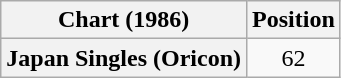<table class="wikitable plainrowheaders">
<tr>
<th scope="col">Chart (1986)</th>
<th scope="col">Position</th>
</tr>
<tr>
<th scope="row">Japan Singles (Oricon)</th>
<td style="text-align:center;">62</td>
</tr>
</table>
